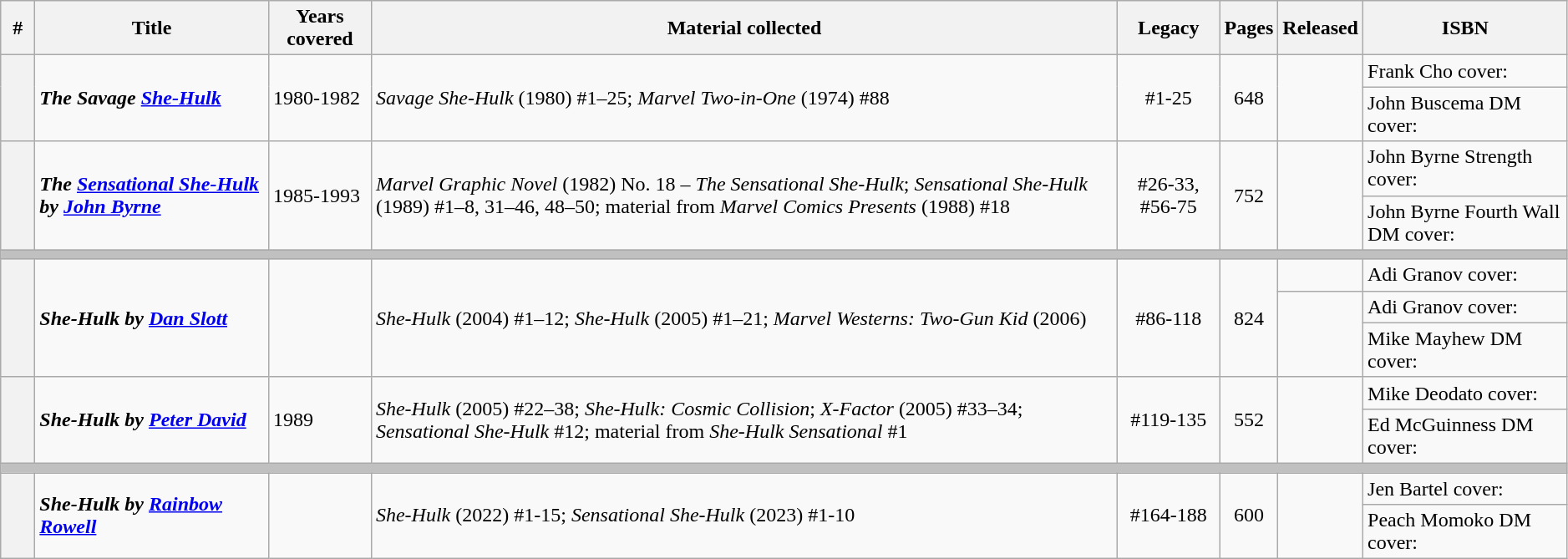<table class="wikitable sortable" width="99%">
<tr>
<th class="unsortable" width="20px">#</th>
<th>Title</th>
<th>Years covered</th>
<th class="unsortable">Material collected</th>
<th>Legacy</th>
<th>Pages</th>
<th>Released</th>
<th class="unsortable">ISBN</th>
</tr>
<tr>
<th rowspan=2 style="background-color: light grey;"></th>
<td rowspan=2><strong><em>The Savage <a href='#'>She-Hulk</a></em></strong></td>
<td rowspan=2>1980-1982</td>
<td rowspan=2><em>Savage She-Hulk</em> (1980) #1–25; <em>Marvel Two-in-One</em> (1974) #88</td>
<td rowspan=2 style="text-align: center;">#1-25</td>
<td rowspan=2 style="text-align: center;">648</td>
<td rowspan=2></td>
<td>Frank Cho cover: </td>
</tr>
<tr>
<td>John Buscema DM cover: </td>
</tr>
<tr>
<th rowspan=2 style="background-color: light grey;"></th>
<td rowspan=2><strong><em>The <a href='#'>Sensational She-Hulk</a> by <a href='#'>John Byrne</a></em></strong></td>
<td rowspan=2>1985-1993</td>
<td rowspan=2><em>Marvel Graphic Novel</em> (1982) No. 18 – <em>The Sensational She-Hulk</em>; <em>Sensational She-Hulk</em> (1989) #1–8, 31–46, 48–50; material from <em>Marvel Comics Presents</em> (1988) #18</td>
<td rowspan=2 style="text-align: center;">#26-33, #56-75</td>
<td rowspan=2 style="text-align: center;">752</td>
<td rowspan=2></td>
<td>John Byrne Strength cover: </td>
</tr>
<tr>
<td>John Byrne Fourth Wall DM cover: </td>
</tr>
<tr>
<th colspan=8 style="background-color: silver;"></th>
</tr>
<tr>
<th rowspan=3 style="background-color: light grey;"></th>
<td rowspan=3><strong><em>She-Hulk by <a href='#'>Dan Slott</a></em></strong></td>
<td rowspan=3></td>
<td rowspan=3><em>She-Hulk</em> (2004) #1–12; <em>She-Hulk</em> (2005) #1–21; <em>Marvel Westerns: Two-Gun Kid</em> (2006)</td>
<td rowspan=3 style="text-align: center;">#86-118</td>
<td rowspan=3 style="text-align: center;">824</td>
<td></td>
<td>Adi Granov cover: </td>
</tr>
<tr>
<td rowspan=2></td>
<td>Adi Granov cover: </td>
</tr>
<tr>
<td>Mike Mayhew DM cover: </td>
</tr>
<tr>
<th rowspan=2 style="background-color: light grey;"></th>
<td rowspan=2><strong><em>She-Hulk by <a href='#'>Peter David</a></em></strong></td>
<td rowspan=2> 1989</td>
<td rowspan=2><em>She-Hulk</em> (2005) #22–38; <em>She-Hulk: Cosmic Collision</em>; <em>X-Factor</em> (2005) #33–34; <em>Sensational She-Hulk</em> #12; material from <em>She-Hulk Sensational</em> #1</td>
<td rowspan=2 style="text-align: center;">#119-135</td>
<td rowspan=2 style="text-align: center;">552</td>
<td rowspan=2></td>
<td>Mike Deodato cover: </td>
</tr>
<tr>
<td>Ed McGuinness DM cover: </td>
</tr>
<tr>
<th colspan=8 style="background-color: silver;"></th>
</tr>
<tr>
<th rowspan=2 style="background-color: light grey;"></th>
<td rowspan=2><strong><em>She-Hulk by <a href='#'>Rainbow Rowell</a></em></strong></td>
<td rowspan=2></td>
<td rowspan=2><em>She-Hulk</em> (2022) #1-15; <em>Sensational She-Hulk</em> (2023) #1-10</td>
<td rowspan=3 style="text-align: center;">#164-188</td>
<td rowspan=2 style="text-align: center;">600</td>
<td rowspan=2></td>
<td>Jen Bartel cover: </td>
</tr>
<tr>
<td>Peach Momoko DM cover: </td>
</tr>
</table>
